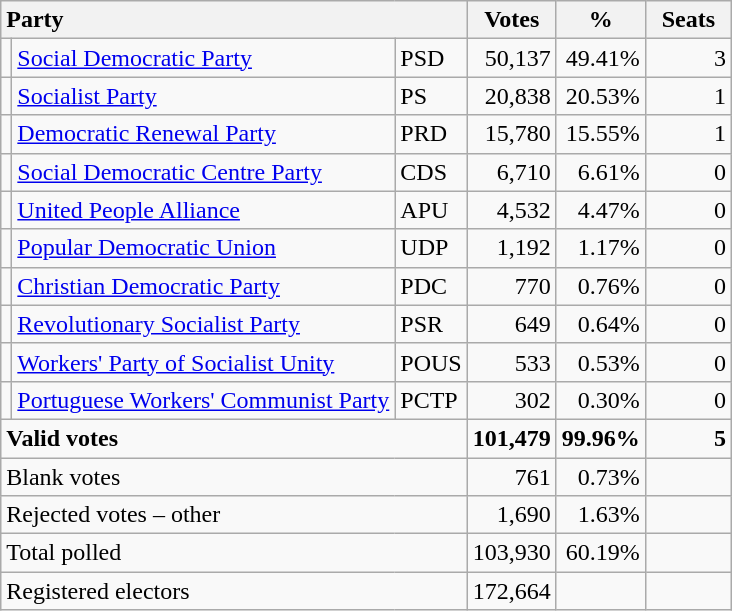<table class="wikitable" border="1" style="text-align:right;">
<tr>
<th style="text-align:left;" colspan=3>Party</th>
<th align=center width="50">Votes</th>
<th align=center width="50">%</th>
<th align=center width="50">Seats</th>
</tr>
<tr>
<td></td>
<td align=left><a href='#'>Social Democratic Party</a></td>
<td align=left>PSD</td>
<td>50,137</td>
<td>49.41%</td>
<td>3</td>
</tr>
<tr>
<td></td>
<td align=left><a href='#'>Socialist Party</a></td>
<td align=left>PS</td>
<td>20,838</td>
<td>20.53%</td>
<td>1</td>
</tr>
<tr>
<td></td>
<td align=left><a href='#'>Democratic Renewal Party</a></td>
<td align=left>PRD</td>
<td>15,780</td>
<td>15.55%</td>
<td>1</td>
</tr>
<tr>
<td></td>
<td align=left style="white-space: nowrap;"><a href='#'>Social Democratic Centre Party</a></td>
<td align=left>CDS</td>
<td>6,710</td>
<td>6.61%</td>
<td>0</td>
</tr>
<tr>
<td></td>
<td align=left><a href='#'>United People Alliance</a></td>
<td align=left>APU</td>
<td>4,532</td>
<td>4.47%</td>
<td>0</td>
</tr>
<tr>
<td></td>
<td align=left><a href='#'>Popular Democratic Union</a></td>
<td align=left>UDP</td>
<td>1,192</td>
<td>1.17%</td>
<td>0</td>
</tr>
<tr>
<td></td>
<td align=left style="white-space: nowrap;"><a href='#'>Christian Democratic Party</a></td>
<td align=left>PDC</td>
<td>770</td>
<td>0.76%</td>
<td>0</td>
</tr>
<tr>
<td></td>
<td align=left><a href='#'>Revolutionary Socialist Party</a></td>
<td align=left>PSR</td>
<td>649</td>
<td>0.64%</td>
<td>0</td>
</tr>
<tr>
<td></td>
<td align=left><a href='#'>Workers' Party of Socialist Unity</a></td>
<td align=left>POUS</td>
<td>533</td>
<td>0.53%</td>
<td>0</td>
</tr>
<tr>
<td></td>
<td align=left><a href='#'>Portuguese Workers' Communist Party</a></td>
<td align=left>PCTP</td>
<td>302</td>
<td>0.30%</td>
<td>0</td>
</tr>
<tr style="font-weight:bold">
<td align=left colspan=3>Valid votes</td>
<td>101,479</td>
<td>99.96%</td>
<td>5</td>
</tr>
<tr>
<td align=left colspan=3>Blank votes</td>
<td>761</td>
<td>0.73%</td>
<td></td>
</tr>
<tr>
<td align=left colspan=3>Rejected votes – other</td>
<td>1,690</td>
<td>1.63%</td>
<td></td>
</tr>
<tr>
<td align=left colspan=3>Total polled</td>
<td>103,930</td>
<td>60.19%</td>
<td></td>
</tr>
<tr>
<td align=left colspan=3>Registered electors</td>
<td>172,664</td>
<td></td>
<td></td>
</tr>
</table>
